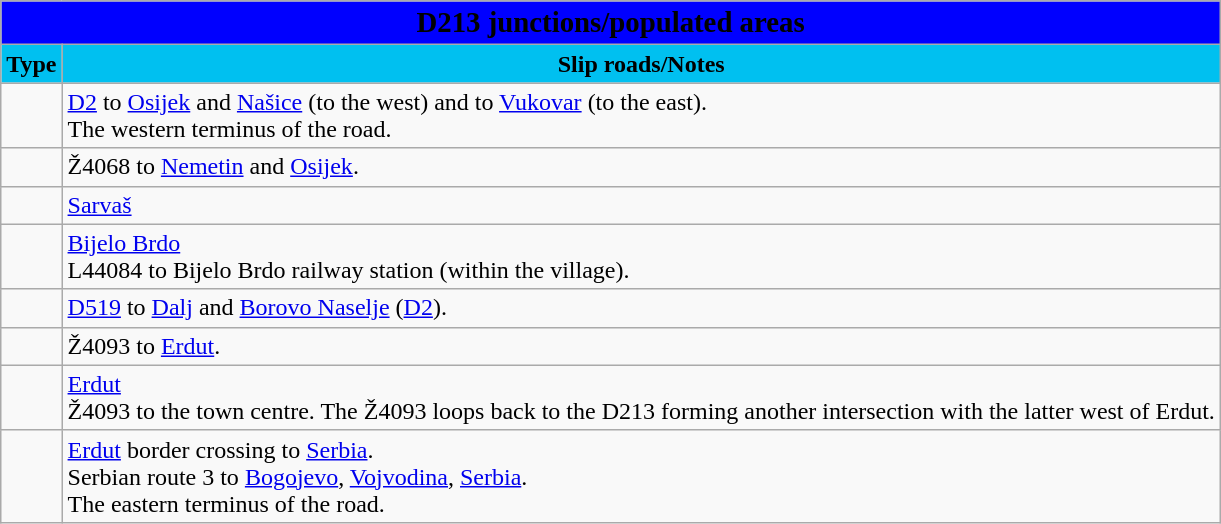<table class="wikitable">
<tr>
<td colspan=2 bgcolor=blue align=center style=margin-top:15><span><big><strong>D213 junctions/populated areas</strong></big></span></td>
</tr>
<tr>
<td align=center bgcolor=00c0f0><strong>Type</strong></td>
<td align=center bgcolor=00c0f0><strong>Slip roads/Notes</strong></td>
</tr>
<tr>
<td></td>
<td> <a href='#'>D2</a> to <a href='#'>Osijek</a> and <a href='#'>Našice</a> (to the west) and to <a href='#'>Vukovar</a> (to the east).<br>The western terminus of the road.</td>
</tr>
<tr>
<td></td>
<td>Ž4068 to <a href='#'>Nemetin</a> and <a href='#'>Osijek</a>.</td>
</tr>
<tr>
<td></td>
<td><a href='#'>Sarvaš</a></td>
</tr>
<tr>
<td></td>
<td><a href='#'>Bijelo Brdo</a><br>L44084 to Bijelo Brdo railway station (within the village).</td>
</tr>
<tr>
<td></td>
<td> <a href='#'>D519</a> to <a href='#'>Dalj</a> and <a href='#'>Borovo Naselje</a> (<a href='#'>D2</a>).</td>
</tr>
<tr>
<td></td>
<td>Ž4093 to <a href='#'>Erdut</a>.</td>
</tr>
<tr>
<td></td>
<td><a href='#'>Erdut</a><br>Ž4093 to the town centre. The Ž4093 loops back to the D213 forming another intersection with the latter west of Erdut.</td>
</tr>
<tr>
<td></td>
<td><a href='#'>Erdut</a> border crossing to <a href='#'>Serbia</a>.<br> Serbian route 3 to <a href='#'>Bogojevo</a>, <a href='#'>Vojvodina</a>, <a href='#'>Serbia</a>.<br>The eastern terminus of the road.</td>
</tr>
</table>
